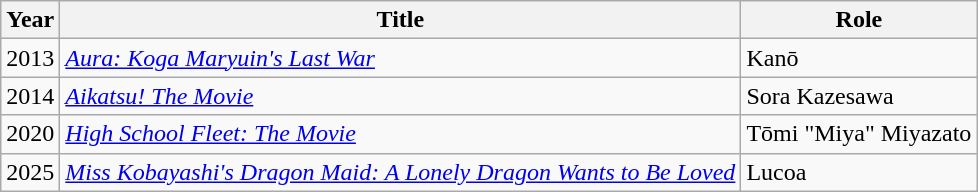<table class="wikitable">
<tr>
<th>Year</th>
<th>Title</th>
<th>Role</th>
</tr>
<tr>
<td>2013</td>
<td><em><a href='#'>Aura: Koga Maryuin's Last War</a></em></td>
<td>Kanō</td>
</tr>
<tr>
<td>2014</td>
<td><em><a href='#'>Aikatsu! The Movie</a></em></td>
<td>Sora Kazesawa</td>
</tr>
<tr>
<td>2020</td>
<td><em><a href='#'>High School Fleet: The Movie</a></em></td>
<td>Tōmi "Miya" Miyazato</td>
</tr>
<tr>
<td>2025</td>
<td><em><a href='#'>Miss Kobayashi's Dragon Maid: A Lonely Dragon Wants to Be Loved</a></em></td>
<td>Lucoa</td>
</tr>
</table>
